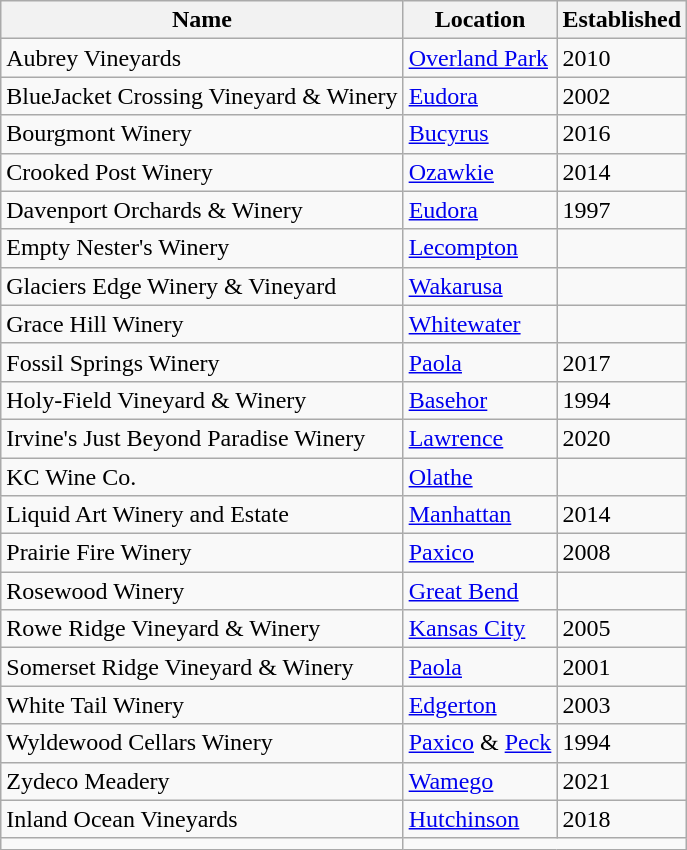<table class="wikitable sortable mw-collapsible" border="1">
<tr>
<th>Name</th>
<th>Location</th>
<th>Established</th>
</tr>
<tr>
<td>Aubrey Vineyards</td>
<td><a href='#'>Overland Park</a></td>
<td>2010</td>
</tr>
<tr>
<td>BlueJacket Crossing Vineyard & Winery</td>
<td><a href='#'>Eudora</a></td>
<td>2002</td>
</tr>
<tr>
<td>Bourgmont Winery</td>
<td><a href='#'>Bucyrus</a></td>
<td>2016</td>
</tr>
<tr>
<td>Crooked Post Winery</td>
<td><a href='#'>Ozawkie</a></td>
<td>2014</td>
</tr>
<tr>
<td>Davenport Orchards & Winery</td>
<td><a href='#'>Eudora</a></td>
<td>1997</td>
</tr>
<tr>
<td>Empty Nester's Winery</td>
<td><a href='#'>Lecompton</a></td>
<td></td>
</tr>
<tr>
<td>Glaciers Edge Winery & Vineyard</td>
<td><a href='#'>Wakarusa</a></td>
<td></td>
</tr>
<tr>
<td>Grace Hill Winery</td>
<td><a href='#'>Whitewater</a></td>
<td></td>
</tr>
<tr>
<td>Fossil Springs Winery</td>
<td><a href='#'>Paola</a></td>
<td>2017</td>
</tr>
<tr>
<td>Holy-Field Vineyard & Winery</td>
<td><a href='#'>Basehor</a></td>
<td>1994</td>
</tr>
<tr>
<td>Irvine's Just Beyond Paradise Winery</td>
<td><a href='#'>Lawrence</a></td>
<td>2020</td>
</tr>
<tr>
<td>KC Wine Co.</td>
<td><a href='#'>Olathe</a></td>
<td></td>
</tr>
<tr>
<td>Liquid Art Winery and Estate</td>
<td><a href='#'>Manhattan</a></td>
<td>2014</td>
</tr>
<tr>
<td>Prairie Fire Winery</td>
<td><a href='#'>Paxico</a></td>
<td>2008</td>
</tr>
<tr>
<td>Rosewood Winery</td>
<td><a href='#'>Great Bend</a></td>
<td></td>
</tr>
<tr>
<td>Rowe Ridge Vineyard & Winery</td>
<td><a href='#'>Kansas City</a></td>
<td>2005</td>
</tr>
<tr>
<td>Somerset Ridge Vineyard & Winery</td>
<td><a href='#'>Paola</a></td>
<td>2001</td>
</tr>
<tr>
<td>White Tail Winery</td>
<td><a href='#'>Edgerton</a></td>
<td>2003</td>
</tr>
<tr>
<td>Wyldewood Cellars Winery</td>
<td><a href='#'>Paxico</a> & <a href='#'>Peck</a></td>
<td>1994</td>
</tr>
<tr>
<td>Zydeco Meadery</td>
<td><a href='#'>Wamego</a></td>
<td>2021</td>
</tr>
<tr>
<td>Inland Ocean Vineyards</td>
<td><a href='#'>Hutchinson</a></td>
<td>2018</td>
</tr>
<tr>
<td></td>
</tr>
</table>
